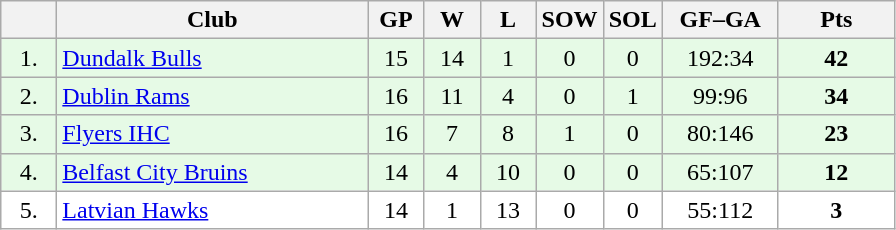<table class="wikitable">
<tr>
<th width="30"></th>
<th width="200">Club</th>
<th width="30">GP</th>
<th width="30">W</th>
<th width="30">L</th>
<th width="30">SOW</th>
<th width="30">SOL</th>
<th width="70">GF–GA</th>
<th width="70">Pts</th>
</tr>
<tr bgcolor="#e6fae6" align="center">
<td>1.</td>
<td align="left"><a href='#'>Dundalk Bulls</a></td>
<td>15</td>
<td>14</td>
<td>1</td>
<td>0</td>
<td>0</td>
<td>192:34</td>
<td><strong>42</strong></td>
</tr>
<tr bgcolor="#e6fae6" align="center">
<td>2.</td>
<td align="left"><a href='#'>Dublin Rams</a></td>
<td>16</td>
<td>11</td>
<td>4</td>
<td>0</td>
<td>1</td>
<td>99:96</td>
<td><strong>34</strong></td>
</tr>
<tr bgcolor="#e6fae6" align="center">
<td>3.</td>
<td align="left"><a href='#'>Flyers IHC</a></td>
<td>16</td>
<td>7</td>
<td>8</td>
<td>1</td>
<td>0</td>
<td>80:146</td>
<td><strong>23</strong></td>
</tr>
<tr bgcolor="#e6fae6" align="center">
<td>4.</td>
<td align="left"><a href='#'>Belfast City Bruins</a></td>
<td>14</td>
<td>4</td>
<td>10</td>
<td>0</td>
<td>0</td>
<td>65:107</td>
<td><strong>12</strong></td>
</tr>
<tr bgcolor="#FFFFFF" align="center">
<td>5.</td>
<td align="left"><a href='#'>Latvian Hawks</a></td>
<td>14</td>
<td>1</td>
<td>13</td>
<td>0</td>
<td>0</td>
<td>55:112</td>
<td><strong>3</strong></td>
</tr>
</table>
